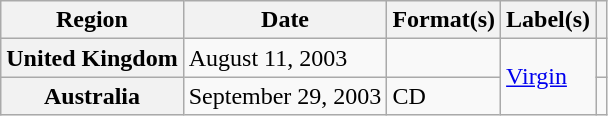<table class="wikitable plainrowheaders">
<tr>
<th scope="col">Region</th>
<th scope="col">Date</th>
<th scope="col">Format(s)</th>
<th scope="col">Label(s)</th>
<th scope="col"></th>
</tr>
<tr>
<th scope="row">United Kingdom</th>
<td>August 11, 2003</td>
<td></td>
<td rowspan="2"><a href='#'>Virgin</a></td>
<td></td>
</tr>
<tr>
<th scope="row">Australia</th>
<td>September 29, 2003</td>
<td>CD</td>
<td></td>
</tr>
</table>
